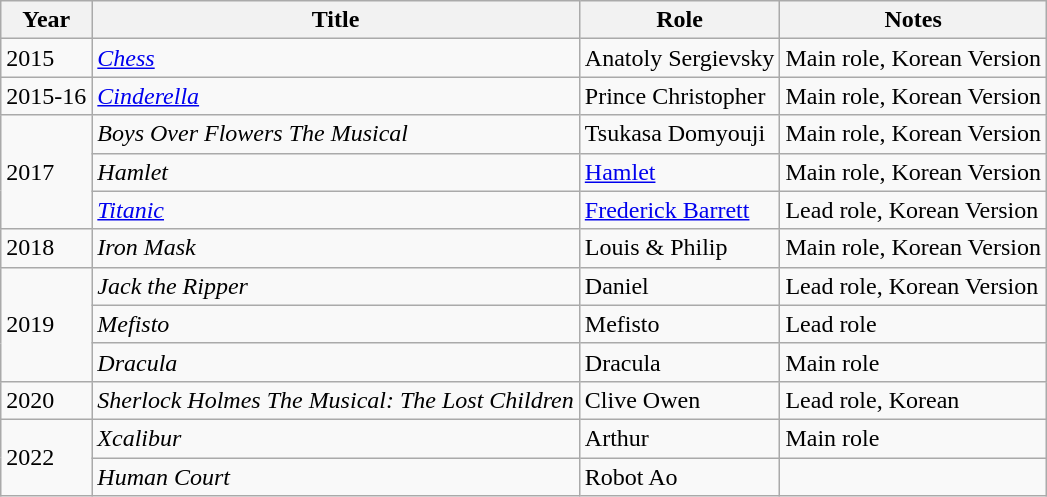<table class="wikitable">
<tr>
<th>Year</th>
<th>Title</th>
<th>Role</th>
<th>Notes</th>
</tr>
<tr>
<td>2015</td>
<td><em><a href='#'>Chess</a></em></td>
<td>Anatoly Sergievsky</td>
<td>Main role, Korean Version</td>
</tr>
<tr>
<td>2015-16</td>
<td><em><a href='#'>Cinderella</a></em></td>
<td>Prince Christopher</td>
<td>Main role, Korean Version</td>
</tr>
<tr>
<td rowspan=3>2017</td>
<td><em>Boys Over Flowers The Musical</em></td>
<td>Tsukasa Domyouji</td>
<td>Main role, Korean Version</td>
</tr>
<tr>
<td><em>Hamlet</em></td>
<td><a href='#'>Hamlet</a></td>
<td>Main role, Korean Version</td>
</tr>
<tr>
<td><em><a href='#'>Titanic</a></em></td>
<td><a href='#'>Frederick Barrett</a></td>
<td>Lead role, Korean Version</td>
</tr>
<tr>
<td>2018</td>
<td><em>Iron Mask</em></td>
<td>Louis & Philip</td>
<td>Main role, Korean Version</td>
</tr>
<tr>
<td rowspan="3">2019</td>
<td><em>Jack the Ripper</em></td>
<td>Daniel</td>
<td>Lead role, Korean Version</td>
</tr>
<tr>
<td><em>Mefisto</em></td>
<td>Mefisto</td>
<td>Lead role </td>
</tr>
<tr>
<td><em>Dracula</em></td>
<td>Dracula</td>
<td>Main role</td>
</tr>
<tr>
<td>2020</td>
<td><em>Sherlock Holmes The Musical: The Lost Children</em></td>
<td>Clive Owen</td>
<td>Lead role, Korean</td>
</tr>
<tr>
<td rowspan=2>2022</td>
<td><em>Xcalibur</em></td>
<td>Arthur</td>
<td>Main role</td>
</tr>
<tr>
<td><em>Human Court</em></td>
<td>Robot Ao</td>
<td></td>
</tr>
</table>
